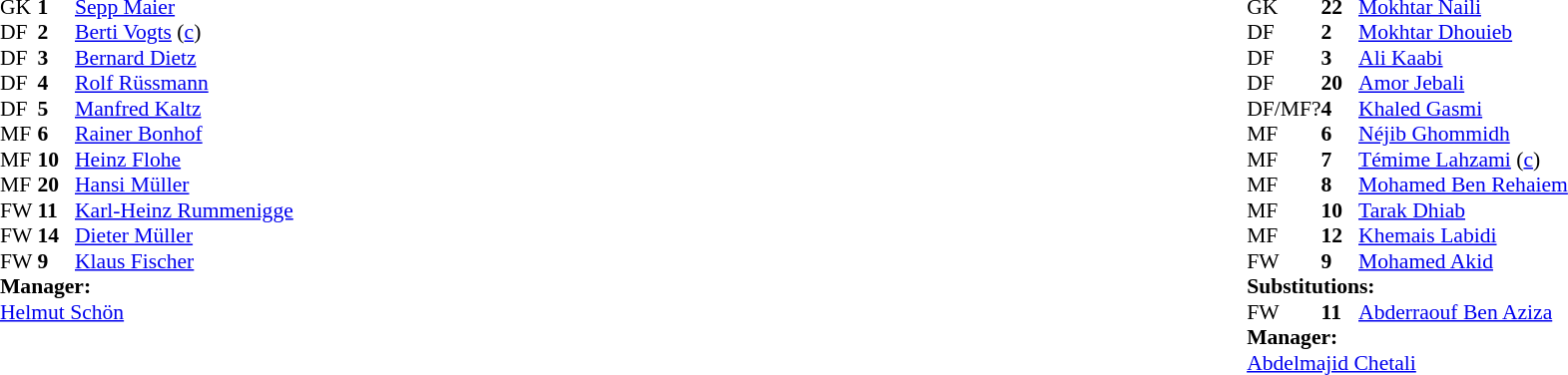<table width="100%">
<tr>
<td valign="top" width="50%"><br><table width="100%">
<tr>
<td valign="top" width="50%"><br><table style="font-size: 90%" cellspacing="0" cellpadding="0">
<tr>
<th width="25"></th>
<th width="25"></th>
</tr>
<tr>
<td>GK</td>
<td><strong>1</strong></td>
<td><a href='#'>Sepp Maier</a></td>
</tr>
<tr>
<td>DF</td>
<td><strong>2</strong></td>
<td><a href='#'>Berti Vogts</a> (<a href='#'>c</a>)</td>
</tr>
<tr>
<td>DF</td>
<td><strong>3</strong></td>
<td><a href='#'>Bernard Dietz</a></td>
</tr>
<tr>
<td>DF</td>
<td><strong>4</strong></td>
<td><a href='#'>Rolf Rüssmann</a></td>
</tr>
<tr>
<td>DF</td>
<td><strong>5</strong></td>
<td><a href='#'>Manfred Kaltz</a></td>
</tr>
<tr>
<td>MF</td>
<td><strong>6</strong></td>
<td><a href='#'>Rainer Bonhof</a></td>
</tr>
<tr>
<td>MF</td>
<td><strong>10</strong></td>
<td><a href='#'>Heinz Flohe</a></td>
</tr>
<tr>
<td>MF</td>
<td><strong>20</strong></td>
<td><a href='#'>Hansi Müller</a></td>
<td></td>
</tr>
<tr>
<td>FW</td>
<td><strong>11</strong></td>
<td><a href='#'>Karl-Heinz Rummenigge</a></td>
</tr>
<tr>
<td>FW</td>
<td><strong>14</strong></td>
<td><a href='#'>Dieter Müller</a></td>
</tr>
<tr>
<td>FW</td>
<td><strong>9</strong></td>
<td><a href='#'>Klaus Fischer</a></td>
</tr>
<tr>
<td colspan=3><strong>Manager:</strong></td>
</tr>
<tr>
<td colspan=3><a href='#'>Helmut Schön</a></td>
</tr>
</table>
</td>
<td valign="top" width="50%"><br><table style="font-size: 90%" cellspacing="0" cellpadding="0" align="center">
<tr>
<th width="25"></th>
<th width="25"></th>
</tr>
<tr>
<td>GK</td>
<td><strong>22</strong></td>
<td><a href='#'>Mokhtar Naili</a></td>
</tr>
<tr>
<td>DF</td>
<td><strong>2</strong></td>
<td><a href='#'>Mokhtar Dhouieb</a></td>
</tr>
<tr>
<td>DF</td>
<td><strong>3</strong></td>
<td><a href='#'>Ali Kaabi</a></td>
</tr>
<tr>
<td>DF</td>
<td><strong>20</strong></td>
<td><a href='#'>Amor Jebali</a></td>
</tr>
<tr>
<td>DF/MF?</td>
<td><strong>4</strong></td>
<td><a href='#'>Khaled Gasmi</a></td>
</tr>
<tr>
<td>MF</td>
<td><strong>6</strong></td>
<td><a href='#'>Néjib Ghommidh</a></td>
</tr>
<tr>
<td>MF</td>
<td><strong>7</strong></td>
<td><a href='#'>Témime Lahzami</a> (<a href='#'>c</a>)</td>
</tr>
<tr>
<td>MF</td>
<td><strong>8</strong></td>
<td><a href='#'>Mohamed Ben Rehaiem</a></td>
</tr>
<tr>
<td>MF</td>
<td><strong>10</strong></td>
<td><a href='#'>Tarak Dhiab</a></td>
<td></td>
</tr>
<tr>
<td>MF</td>
<td><strong>12</strong></td>
<td><a href='#'>Khemais Labidi</a></td>
</tr>
<tr>
<td>FW</td>
<td><strong>9</strong></td>
<td><a href='#'>Mohamed Akid</a></td>
<td></td>
<td></td>
</tr>
<tr>
<td colspan=3><strong>Substitutions:</strong></td>
</tr>
<tr>
<td>FW</td>
<td><strong>11</strong></td>
<td><a href='#'>Abderraouf Ben Aziza</a></td>
<td></td>
<td></td>
</tr>
<tr>
<td colspan=3><strong>Manager:</strong></td>
</tr>
<tr>
<td colspan=3><a href='#'>Abdelmajid Chetali</a></td>
</tr>
<tr>
</tr>
</table>
</td>
</tr>
</table>
</td>
</tr>
<tr>
</tr>
</table>
